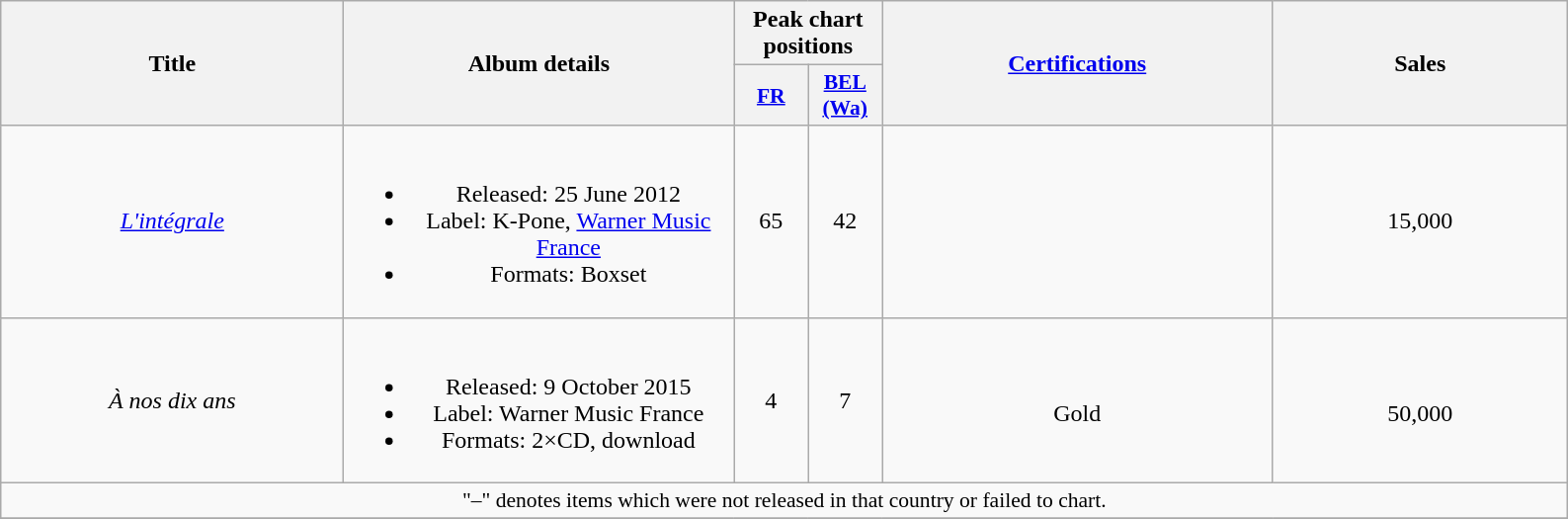<table class="wikitable plainrowheaders" style="text-align:center;">
<tr>
<th scope="col" rowspan="2" style="width:14em;">Title</th>
<th scope="col" rowspan="2" style="width:16em;">Album details</th>
<th scope="col" colspan="2">Peak chart positions</th>
<th scope="col" rowspan="2" style="width:16em;"><a href='#'>Certifications</a></th>
<th scope="col" rowspan="2" style="width:12em;">Sales</th>
</tr>
<tr>
<th scope="col" style="width:3em;font-size:90%;"><a href='#'>FR</a><br></th>
<th scope="col" style="width:3em;font-size:90%;"><a href='#'>BEL<br>(Wa)</a><br></th>
</tr>
<tr>
<td><em><a href='#'>L'intégrale</a></em></td>
<td><br><ul><li>Released: 25 June 2012</li><li>Label: K-Pone, <a href='#'>Warner Music France</a></li><li>Formats: Boxset</li></ul></td>
<td align="center">65</td>
<td align="center">42</td>
<td></td>
<td>15,000</td>
</tr>
<tr>
<td><em>À nos dix ans</em></td>
<td><br><ul><li>Released: 9 October 2015</li><li>Label: Warner Music France</li><li>Formats: 2×CD, download</li></ul></td>
<td align="center">4</td>
<td align="center">7</td>
<td><br>Gold</td>
<td><br>50,000</td>
</tr>
<tr>
<td colspan="12" align="center" style="font-size:90%;">"–" denotes items which were not released in that country or failed to chart.</td>
</tr>
<tr>
</tr>
</table>
